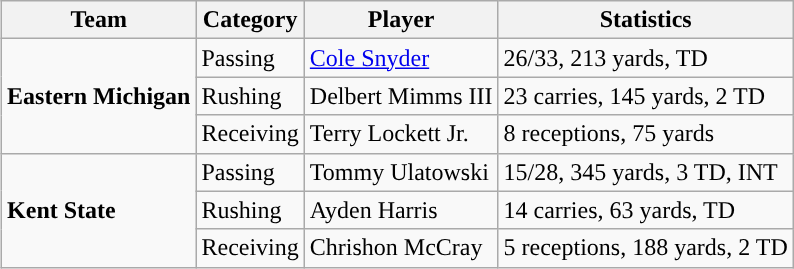<table class="wikitable" style="float: right;">
<tr>
<th>Team</th>
<th>Category</th>
<th>Player</th>
<th>Statistics</th>
</tr>
<tr>
<td rowspan=3><strong>Eastern Michigan</strong></td>
<td>Passing</td>
<td><a href='#'>Cole Snyder</a></td>
<td>26/33, 213 yards, TD</td>
</tr>
<tr>
<td>Rushing</td>
<td>Delbert Mimms III</td>
<td>23 carries, 145 yards, 2 TD</td>
</tr>
<tr>
<td>Receiving</td>
<td>Terry Lockett Jr.</td>
<td>8 receptions, 75 yards</td>
</tr>
<tr>
<td rowspan=3><strong>Kent State</strong></td>
<td>Passing</td>
<td>Tommy Ulatowski</td>
<td>15/28, 345 yards, 3 TD, INT</td>
</tr>
<tr>
<td>Rushing</td>
<td>Ayden Harris</td>
<td>14 carries, 63 yards, TD</td>
</tr>
<tr>
<td>Receiving</td>
<td>Chrishon McCray</td>
<td>5 receptions, 188 yards, 2 TD</td>
</tr>
</table>
